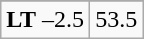<table class="wikitable">
<tr align="center">
</tr>
<tr align="center">
<td><strong>LT</strong> –2.5</td>
<td>53.5</td>
</tr>
</table>
